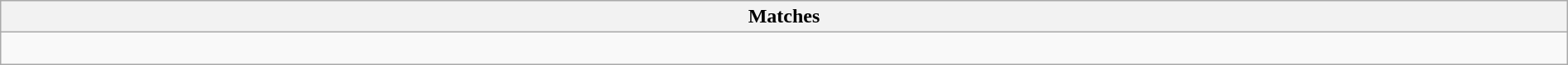<table class="wikitable collapsible collapsed" style="width:100%">
<tr>
<th>Matches</th>
</tr>
<tr>
<td><br></td>
</tr>
</table>
